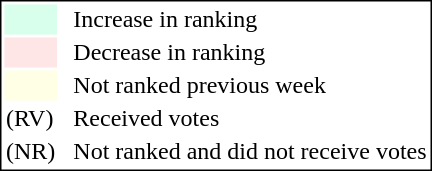<table style="border:1px solid black;">
<tr>
<td style="background:#D8FFEB; width:20px;"></td>
<td> </td>
<td>Increase in ranking</td>
</tr>
<tr>
<td style="background:#FFE6E6; width:20px;"></td>
<td> </td>
<td>Decrease in ranking</td>
</tr>
<tr>
<td style="background:#FFFFE6; width:20px;"></td>
<td> </td>
<td>Not ranked previous week</td>
</tr>
<tr>
<td>(RV)</td>
<td> </td>
<td>Received votes</td>
</tr>
<tr>
<td>(NR)</td>
<td> </td>
<td>Not ranked and did not receive votes</td>
</tr>
</table>
